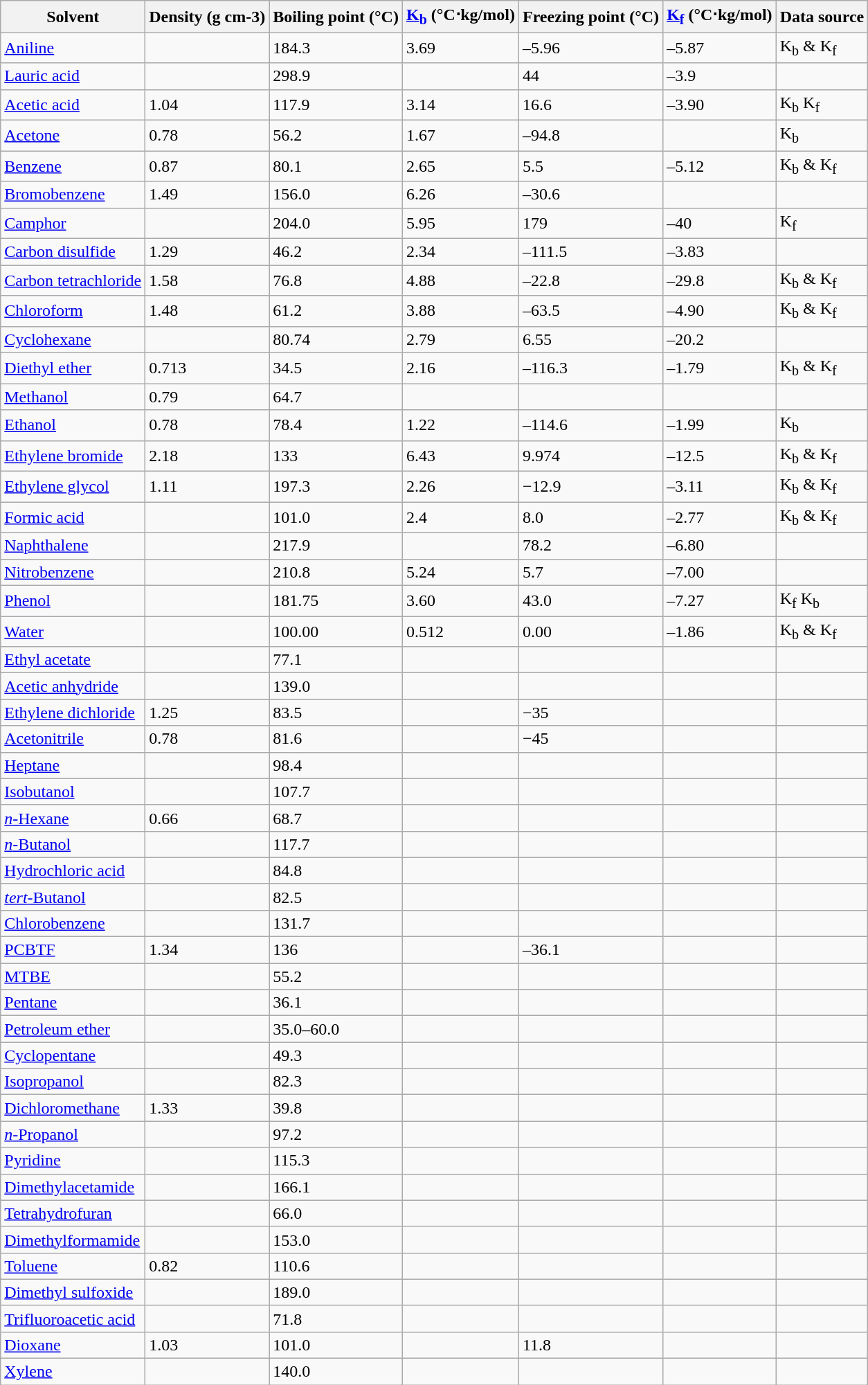<table class="wikitable sortable">
<tr>
<th><strong>Solvent</strong></th>
<th>Density (g cm-3)</th>
<th><strong>Boiling point (°C)</strong></th>
<th><strong><a href='#'>K<sub>b</sub></a> (°C⋅kg/mol)</strong></th>
<th><strong>Freezing point (°C)</strong></th>
<th><strong><a href='#'>K<sub>f</sub></a> (°C⋅kg/mol)</strong></th>
<th><strong>Data source</strong></th>
</tr>
<tr>
<td><a href='#'>Aniline</a></td>
<td></td>
<td>184.3</td>
<td>3.69</td>
<td>–5.96</td>
<td>–5.87</td>
<td>K<sub>b</sub> & K<sub>f</sub></td>
</tr>
<tr>
<td><a href='#'>Lauric acid</a></td>
<td></td>
<td>298.9</td>
<td></td>
<td>44</td>
<td>–3.9</td>
<td></td>
</tr>
<tr>
<td><a href='#'>Acetic acid</a></td>
<td>1.04</td>
<td>117.9</td>
<td>3.14</td>
<td>16.6</td>
<td>–3.90</td>
<td>K<sub>b</sub> K<sub>f</sub></td>
</tr>
<tr>
<td><a href='#'>Acetone</a></td>
<td>0.78</td>
<td>56.2</td>
<td>1.67</td>
<td>–94.8</td>
<td></td>
<td>K<sub>b</sub></td>
</tr>
<tr>
<td><a href='#'>Benzene</a></td>
<td>0.87</td>
<td>80.1</td>
<td>2.65</td>
<td>5.5</td>
<td>–5.12 </td>
<td>K<sub>b</sub> & K<sub>f</sub></td>
</tr>
<tr>
<td><a href='#'>Bromobenzene</a></td>
<td>1.49</td>
<td>156.0</td>
<td>6.26</td>
<td>–30.6</td>
<td></td>
<td></td>
</tr>
<tr>
<td><a href='#'>Camphor</a></td>
<td></td>
<td>204.0</td>
<td>5.95</td>
<td>179</td>
<td>–40 </td>
<td>K<sub>f</sub></td>
</tr>
<tr>
<td><a href='#'>Carbon disulfide</a></td>
<td>1.29</td>
<td>46.2</td>
<td>2.34</td>
<td>–111.5</td>
<td>–3.83</td>
<td></td>
</tr>
<tr>
<td><a href='#'>Carbon tetrachloride</a></td>
<td>1.58</td>
<td>76.8</td>
<td>4.88 </td>
<td>–22.8</td>
<td>–29.8</td>
<td>K<sub>b</sub> & K<sub>f</sub></td>
</tr>
<tr>
<td><a href='#'>Chloroform</a></td>
<td>1.48</td>
<td>61.2</td>
<td>3.88 </td>
<td>–63.5</td>
<td>–4.90 </td>
<td>K<sub>b</sub> & K<sub>f</sub></td>
</tr>
<tr>
<td><a href='#'>Cyclohexane</a></td>
<td></td>
<td>80.74</td>
<td>2.79</td>
<td>6.55</td>
<td>–20.2</td>
<td></td>
</tr>
<tr>
<td><a href='#'>Diethyl ether</a></td>
<td>0.713</td>
<td>34.5</td>
<td>2.16 </td>
<td>–116.3</td>
<td>–1.79</td>
<td>K<sub>b</sub> & K<sub>f</sub></td>
</tr>
<tr>
<td><a href='#'>Methanol</a></td>
<td>0.79</td>
<td>64.7</td>
<td></td>
<td></td>
<td></td>
<td></td>
</tr>
<tr>
<td><a href='#'>Ethanol</a></td>
<td>0.78</td>
<td>78.4</td>
<td>1.22</td>
<td>–114.6</td>
<td>–1.99</td>
<td>K<sub>b</sub></td>
</tr>
<tr>
<td><a href='#'>Ethylene bromide</a></td>
<td>2.18</td>
<td>133</td>
<td>6.43</td>
<td>9.974</td>
<td>–12.5</td>
<td>K<sub>b</sub> & K<sub>f</sub></td>
</tr>
<tr>
<td><a href='#'>Ethylene glycol</a></td>
<td>1.11</td>
<td>197.3</td>
<td>2.26</td>
<td>−12.9</td>
<td>–3.11</td>
<td>K<sub>b</sub> & K<sub>f</sub></td>
</tr>
<tr>
<td><a href='#'>Formic acid</a></td>
<td></td>
<td>101.0</td>
<td>2.4</td>
<td>8.0</td>
<td>–2.77</td>
<td>K<sub>b</sub> & K<sub>f</sub></td>
</tr>
<tr>
<td><a href='#'>Naphthalene</a></td>
<td></td>
<td>217.9</td>
<td></td>
<td>78.2</td>
<td>–6.80</td>
<td></td>
</tr>
<tr>
<td><a href='#'>Nitrobenzene</a></td>
<td></td>
<td>210.8</td>
<td>5.24</td>
<td>5.7</td>
<td>–7.00</td>
<td></td>
</tr>
<tr>
<td><a href='#'>Phenol</a></td>
<td></td>
<td>181.75</td>
<td>3.60 </td>
<td>43.0</td>
<td>–7.27 </td>
<td>K<sub>f</sub> K<sub>b</sub></td>
</tr>
<tr>
<td><a href='#'>Water</a></td>
<td></td>
<td>100.00</td>
<td>0.512</td>
<td>0.00</td>
<td>–1.86</td>
<td>K<sub>b</sub> & K<sub>f</sub></td>
</tr>
<tr>
<td><a href='#'>Ethyl acetate</a></td>
<td></td>
<td>77.1</td>
<td></td>
<td></td>
<td></td>
<td></td>
</tr>
<tr>
<td><a href='#'>Acetic anhydride</a></td>
<td></td>
<td>139.0</td>
<td></td>
<td></td>
<td></td>
<td></td>
</tr>
<tr>
<td><a href='#'>Ethylene dichloride</a></td>
<td>1.25</td>
<td>83.5</td>
<td></td>
<td>−35</td>
<td></td>
<td></td>
</tr>
<tr>
<td><a href='#'>Acetonitrile</a></td>
<td>0.78</td>
<td>81.6</td>
<td></td>
<td>−45</td>
<td></td>
<td></td>
</tr>
<tr>
<td><a href='#'>Heptane</a></td>
<td></td>
<td>98.4</td>
<td></td>
<td></td>
<td></td>
<td></td>
</tr>
<tr>
<td><a href='#'>Isobutanol</a></td>
<td></td>
<td>107.7</td>
<td></td>
<td></td>
<td></td>
<td></td>
</tr>
<tr>
<td><a href='#'><em>n</em>-Hexane</a></td>
<td>0.66</td>
<td>68.7</td>
<td></td>
<td></td>
<td></td>
<td></td>
</tr>
<tr>
<td><a href='#'><em>n</em>-Butanol</a></td>
<td></td>
<td>117.7</td>
<td></td>
<td></td>
<td></td>
<td></td>
</tr>
<tr>
<td><a href='#'>Hydrochloric acid</a></td>
<td></td>
<td>84.8</td>
<td></td>
<td></td>
<td></td>
<td></td>
</tr>
<tr>
<td><a href='#'><em>tert</em>-Butanol</a></td>
<td></td>
<td>82.5</td>
<td></td>
<td></td>
<td></td>
<td></td>
</tr>
<tr>
<td><a href='#'>Chlorobenzene</a></td>
<td></td>
<td>131.7</td>
<td></td>
<td></td>
<td></td>
<td></td>
</tr>
<tr>
<td><a href='#'>PCBTF</a></td>
<td>1.34</td>
<td>136</td>
<td></td>
<td>–36.1</td>
<td></td>
<td></td>
</tr>
<tr>
<td><a href='#'>MTBE</a></td>
<td></td>
<td>55.2</td>
<td></td>
<td></td>
<td></td>
<td></td>
</tr>
<tr>
<td><a href='#'>Pentane</a></td>
<td></td>
<td>36.1</td>
<td></td>
<td></td>
<td></td>
<td></td>
</tr>
<tr>
<td><a href='#'>Petroleum ether</a></td>
<td></td>
<td>35.0–60.0</td>
<td></td>
<td></td>
<td></td>
<td></td>
</tr>
<tr>
<td><a href='#'>Cyclopentane</a></td>
<td></td>
<td>49.3</td>
<td></td>
<td></td>
<td></td>
<td></td>
</tr>
<tr>
<td><a href='#'>Isopropanol</a></td>
<td></td>
<td>82.3</td>
<td></td>
<td></td>
<td></td>
<td></td>
</tr>
<tr>
<td><a href='#'>Dichloromethane</a></td>
<td>1.33</td>
<td>39.8</td>
<td></td>
<td></td>
<td></td>
<td></td>
</tr>
<tr>
<td><a href='#'><em>n</em>-Propanol</a></td>
<td></td>
<td>97.2</td>
<td></td>
<td></td>
<td></td>
<td></td>
</tr>
<tr>
<td><a href='#'>Pyridine</a></td>
<td></td>
<td>115.3</td>
<td></td>
<td></td>
<td></td>
<td></td>
</tr>
<tr>
<td><a href='#'>Dimethylacetamide</a></td>
<td></td>
<td>166.1</td>
<td></td>
<td></td>
<td></td>
<td></td>
</tr>
<tr>
<td><a href='#'>Tetrahydrofuran</a></td>
<td></td>
<td>66.0</td>
<td></td>
<td></td>
<td></td>
<td></td>
</tr>
<tr>
<td><a href='#'>Dimethylformamide</a></td>
<td></td>
<td>153.0</td>
<td></td>
<td></td>
<td></td>
<td></td>
</tr>
<tr>
<td><a href='#'>Toluene</a></td>
<td>0.82</td>
<td>110.6</td>
<td></td>
<td></td>
<td></td>
<td></td>
</tr>
<tr>
<td><a href='#'>Dimethyl sulfoxide</a></td>
<td></td>
<td>189.0</td>
<td></td>
<td></td>
<td></td>
<td></td>
</tr>
<tr>
<td><a href='#'>Trifluoroacetic acid</a></td>
<td></td>
<td>71.8</td>
<td></td>
<td></td>
<td></td>
<td></td>
</tr>
<tr>
<td><a href='#'>Dioxane</a></td>
<td>1.03</td>
<td>101.0</td>
<td></td>
<td>11.8</td>
<td></td>
<td></td>
</tr>
<tr>
<td><a href='#'>Xylene</a></td>
<td></td>
<td>140.0</td>
<td></td>
<td></td>
<td></td>
<td></td>
</tr>
</table>
